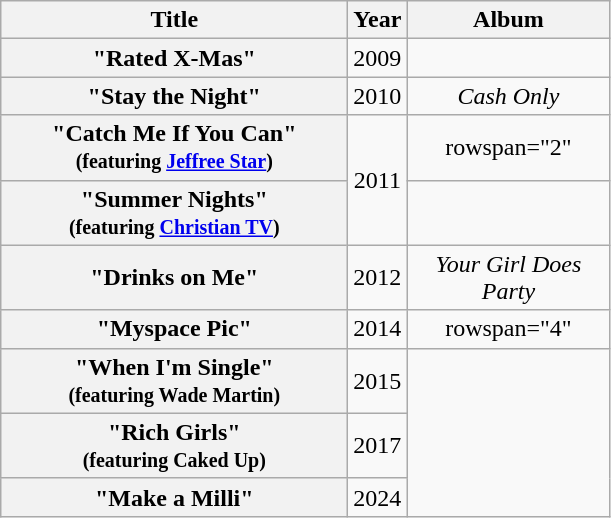<table class="wikitable plainrowheaders" style="text-align:center;">
<tr>
<th scope="col" style="width:14em;">Title</th>
<th scope="col">Year</th>
<th scope="col" style="width:8em;">Album</th>
</tr>
<tr>
<th scope="row">"Rated X-Mas"</th>
<td>2009</td>
<td></td>
</tr>
<tr>
<th scope="row">"Stay the Night"</th>
<td>2010</td>
<td><em>Cash Only</em></td>
</tr>
<tr>
<th scope="row">"Catch Me If You Can"<br><small>(featuring <a href='#'>Jeffree Star</a>)</small></th>
<td rowspan="2">2011</td>
<td>rowspan="2" </td>
</tr>
<tr>
<th scope="row">"Summer Nights"<br><small>(featuring <a href='#'>Christian TV</a>)</small></th>
</tr>
<tr>
<th scope="row">"Drinks on Me"</th>
<td>2012</td>
<td><em>Your Girl Does Party</em></td>
</tr>
<tr>
<th scope="row">"Myspace Pic"</th>
<td>2014</td>
<td>rowspan="4" </td>
</tr>
<tr>
<th scope="row">"When I'm Single" <br><small>(featuring Wade Martin)</small></th>
<td>2015</td>
</tr>
<tr>
<th scope="row">"Rich Girls" <br><small>(featuring Caked Up)</small></th>
<td>2017</td>
</tr>
<tr>
<th scope="row">"Make a Milli" <br></th>
<td>2024</td>
</tr>
</table>
